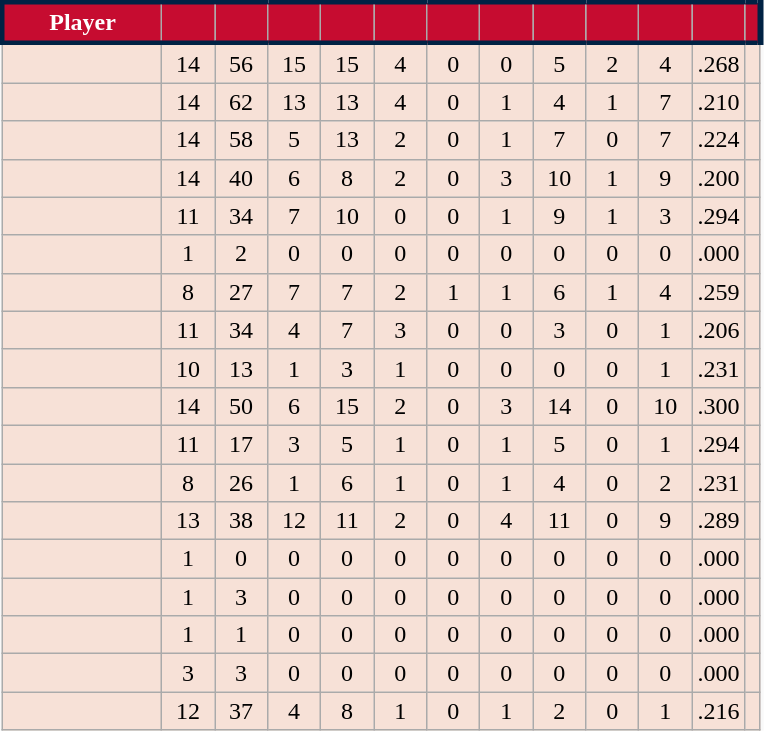<table class="wikitable sortable">
<tr>
<th style="background:#c60c30; width:21%; color:#fff; border-top: 3px solid #024; border-bottom: 3px solid #024; border-left: 3px solid #024;">Player</th>
<th style="background:#c60c30; width:7%; color:#fff; border-top: 3px solid #024; border-bottom: 3px solid #024;"></th>
<th style="background:#c60c30; width:7%; color:#fff; border-top: 3px solid #024; border-bottom: 3px solid #024;"></th>
<th style="background:#c60c30; width:7%; color:#fff; border-top: 3px solid #024; border-bottom: 3px solid #024;"></th>
<th style="background:#c60c30; width:7%; color:#fff; border-top: 3px solid #024; border-bottom: 3px solid #024;"></th>
<th style="background:#c60c30; width:7%; color:#fff; border-top: 3px solid #024; border-bottom: 3px solid #024;"></th>
<th style="background:#c60c30; width:7%; color:#fff; border-top: 3px solid #024; border-bottom: 3px solid #024;"></th>
<th style="background:#c60c30; width:7%; color:#fff; border-top: 3px solid #024; border-bottom: 3px solid #024;"></th>
<th style="background:#c60c30; width:7%; color:#fff; border-top: 3px solid #024; border-bottom: 3px solid #024;"></th>
<th style="background:#c60c30; width:7%; color:#fff; border-top: 3px solid #024; border-bottom: 3px solid #024;"></th>
<th style="background:#c60c30; width:7%; color:#fff; border-top: 3px solid #024; border-bottom: 3px solid #024;"></th>
<th style="background:#c60c30; width:7%; color:#fff; border-top: 3px solid #024; border-bottom: 3px solid #024;"></th>
<th style="background:#c60c30; width:7%; color:#fff; border-top: 3px solid #024; border-bottom: 3px solid #024; border-right: 4px solid #024;"></th>
</tr>
<tr style="text-align:center; background:#f7e1d7;">
<td></td>
<td>14</td>
<td>56</td>
<td>15</td>
<td>15</td>
<td>4</td>
<td>0</td>
<td>0</td>
<td>5</td>
<td>2</td>
<td>4</td>
<td>.268</td>
<td></td>
</tr>
<tr style="text-align:center; background:#f7e1d7;">
<td></td>
<td>14</td>
<td>62</td>
<td>13</td>
<td>13</td>
<td>4</td>
<td>0</td>
<td>1</td>
<td>4</td>
<td>1</td>
<td>7</td>
<td>.210</td>
<td></td>
</tr>
<tr style="text-align:center; background:#f7e1d7;">
<td></td>
<td>14</td>
<td>58</td>
<td>5</td>
<td>13</td>
<td>2</td>
<td>0</td>
<td>1</td>
<td>7</td>
<td>0</td>
<td>7</td>
<td>.224</td>
<td></td>
</tr>
<tr style="text-align:center; background:#f7e1d7;">
<td></td>
<td>14</td>
<td>40</td>
<td>6</td>
<td>8</td>
<td>2</td>
<td>0</td>
<td>3</td>
<td>10</td>
<td>1</td>
<td>9</td>
<td>.200</td>
<td></td>
</tr>
<tr style="text-align:center; background:#f7e1d7;">
<td></td>
<td>11</td>
<td>34</td>
<td>7</td>
<td>10</td>
<td>0</td>
<td>0</td>
<td>1</td>
<td>9</td>
<td>1</td>
<td>3</td>
<td>.294</td>
<td></td>
</tr>
<tr style="text-align:center; background:#f7e1d7;">
<td></td>
<td>1</td>
<td>2</td>
<td>0</td>
<td>0</td>
<td>0</td>
<td>0</td>
<td>0</td>
<td>0</td>
<td>0</td>
<td>0</td>
<td>.000</td>
<td></td>
</tr>
<tr style="text-align:center; background:#f7e1d7;">
<td></td>
<td>8</td>
<td>27</td>
<td>7</td>
<td>7</td>
<td>2</td>
<td>1</td>
<td>1</td>
<td>6</td>
<td>1</td>
<td>4</td>
<td>.259</td>
<td></td>
</tr>
<tr style="text-align:center; background:#f7e1d7;">
<td></td>
<td>11</td>
<td>34</td>
<td>4</td>
<td>7</td>
<td>3</td>
<td>0</td>
<td>0</td>
<td>3</td>
<td>0</td>
<td>1</td>
<td>.206</td>
<td></td>
</tr>
<tr style="text-align:center; background:#f7e1d7;">
<td></td>
<td>10</td>
<td>13</td>
<td>1</td>
<td>3</td>
<td>1</td>
<td>0</td>
<td>0</td>
<td>0</td>
<td>0</td>
<td>1</td>
<td>.231</td>
<td></td>
</tr>
<tr style="text-align:center; background:#f7e1d7;">
<td></td>
<td>14</td>
<td>50</td>
<td>6</td>
<td>15</td>
<td>2</td>
<td>0</td>
<td>3</td>
<td>14</td>
<td>0</td>
<td>10</td>
<td>.300</td>
<td></td>
</tr>
<tr style="text-align:center; background:#f7e1d7;">
<td></td>
<td>11</td>
<td>17</td>
<td>3</td>
<td>5</td>
<td>1</td>
<td>0</td>
<td>1</td>
<td>5</td>
<td>0</td>
<td>1</td>
<td>.294</td>
<td></td>
</tr>
<tr style="text-align:center; background:#f7e1d7;">
<td></td>
<td>8</td>
<td>26</td>
<td>1</td>
<td>6</td>
<td>1</td>
<td>0</td>
<td>1</td>
<td>4</td>
<td>0</td>
<td>2</td>
<td>.231</td>
<td></td>
</tr>
<tr style="text-align:center; background:#f7e1d7;">
<td></td>
<td>13</td>
<td>38</td>
<td>12</td>
<td>11</td>
<td>2</td>
<td>0</td>
<td>4</td>
<td>11</td>
<td>0</td>
<td>9</td>
<td>.289</td>
<td></td>
</tr>
<tr style="text-align:center; background:#f7e1d7;">
<td></td>
<td>1</td>
<td>0</td>
<td>0</td>
<td>0</td>
<td>0</td>
<td>0</td>
<td>0</td>
<td>0</td>
<td>0</td>
<td>0</td>
<td>.000</td>
<td></td>
</tr>
<tr style="text-align:center; background:#f7e1d7;">
<td></td>
<td>1</td>
<td>3</td>
<td>0</td>
<td>0</td>
<td>0</td>
<td>0</td>
<td>0</td>
<td>0</td>
<td>0</td>
<td>0</td>
<td>.000</td>
<td></td>
</tr>
<tr style="text-align:center; background:#f7e1d7;">
<td></td>
<td>1</td>
<td>1</td>
<td>0</td>
<td>0</td>
<td>0</td>
<td>0</td>
<td>0</td>
<td>0</td>
<td>0</td>
<td>0</td>
<td>.000</td>
<td></td>
</tr>
<tr style="text-align:center; background:#f7e1d7;">
<td></td>
<td>3</td>
<td>3</td>
<td>0</td>
<td>0</td>
<td>0</td>
<td>0</td>
<td>0</td>
<td>0</td>
<td>0</td>
<td>0</td>
<td>.000</td>
<td></td>
</tr>
<tr style="text-align:center; background:#f7e1d7;">
<td></td>
<td>12</td>
<td>37</td>
<td>4</td>
<td>8</td>
<td>1</td>
<td>0</td>
<td>1</td>
<td>2</td>
<td>0</td>
<td>1</td>
<td>.216</td>
<td></td>
</tr>
</table>
